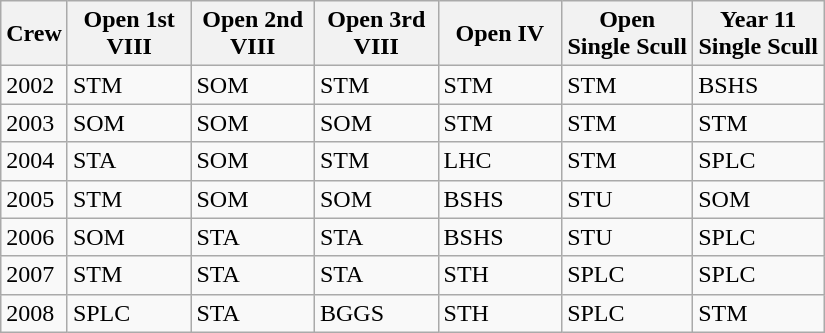<table class="wikitable sortable">
<tr>
<th>Crew</th>
<th width="75pt">Open 1st VIII</th>
<th width="75pt">Open 2nd VIII</th>
<th width="75pt">Open 3rd VIII</th>
<th width="75pt">Open IV</th>
<th width="80pt">Open Single Scull</th>
<th width="80pt">Year 11 Single Scull</th>
</tr>
<tr>
<td>2002</td>
<td>STM</td>
<td>SOM</td>
<td>STM</td>
<td>STM</td>
<td>STM</td>
<td>BSHS</td>
</tr>
<tr>
<td>2003</td>
<td>SOM</td>
<td>SOM</td>
<td>SOM</td>
<td>STM</td>
<td>STM</td>
<td>STM</td>
</tr>
<tr>
<td>2004</td>
<td>STA</td>
<td>SOM</td>
<td>STM</td>
<td>LHC</td>
<td>STM</td>
<td>SPLC</td>
</tr>
<tr>
<td>2005</td>
<td>STM</td>
<td>SOM</td>
<td>SOM</td>
<td>BSHS</td>
<td>STU</td>
<td>SOM</td>
</tr>
<tr>
<td>2006</td>
<td>SOM</td>
<td>STA</td>
<td>STA</td>
<td>BSHS</td>
<td>STU</td>
<td>SPLC</td>
</tr>
<tr>
<td>2007</td>
<td>STM</td>
<td>STA</td>
<td>STA</td>
<td>STH</td>
<td>SPLC</td>
<td>SPLC</td>
</tr>
<tr>
<td>2008</td>
<td>SPLC</td>
<td>STA</td>
<td>BGGS</td>
<td>STH</td>
<td>SPLC</td>
<td>STM</td>
</tr>
</table>
